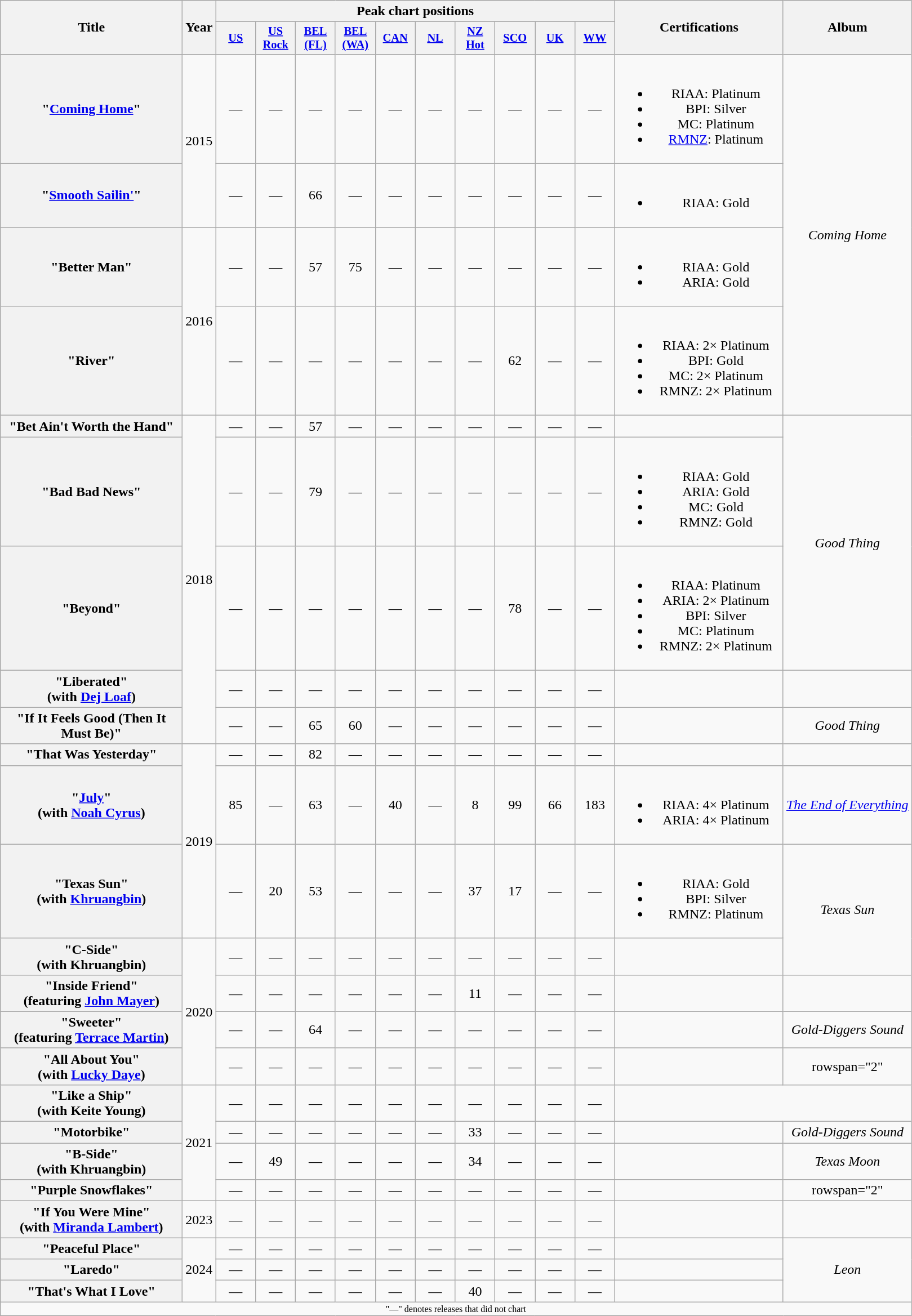<table class="wikitable plainrowheaders" style="text-align:center;">
<tr>
<th scope="col" rowspan="2" style="width:13em;">Title</th>
<th scope="col" rowspan="2" style="width:1em;">Year</th>
<th scope="col" colspan="10">Peak chart positions</th>
<th scope="col" rowspan="2" style="width:12em;">Certifications</th>
<th scope="col" rowspan="2">Album</th>
</tr>
<tr>
<th scope="col" style="width:3em;font-size:85%;"><a href='#'>US</a><br></th>
<th scope="col" style="width:3em;font-size:85%;"><a href='#'>US<br>Rock</a><br></th>
<th scope="col" style="width:3em;font-size:85%;"><a href='#'>BEL<br>(FL)</a><br></th>
<th scope="col" style="width:3em;font-size:85%;"><a href='#'>BEL<br>(WA)</a><br></th>
<th scope="col" style="width:3em;font-size:85%;"><a href='#'>CAN</a><br></th>
<th scope="col" style="width:3em;font-size:85%;"><a href='#'>NL</a><br></th>
<th scope="col" style="width:3em;font-size:85%;"><a href='#'>NZ<br>Hot</a><br></th>
<th scope="col" style="width:3em;font-size:85%;"><a href='#'>SCO</a><br></th>
<th scope="col" style="width:3em;font-size:85%;"><a href='#'>UK</a><br></th>
<th scope="col" style="width:3em;font-size:85%;"><a href='#'>WW</a><br></th>
</tr>
<tr>
<th scope="row">"<a href='#'>Coming Home</a>"</th>
<td rowspan="2">2015</td>
<td>—</td>
<td>—</td>
<td>—</td>
<td>—</td>
<td>—</td>
<td>—</td>
<td>—</td>
<td>—</td>
<td>—</td>
<td>—</td>
<td><br><ul><li>RIAA: Platinum</li><li>BPI: Silver</li><li>MC: Platinum</li><li><a href='#'>RMNZ</a>: Platinum</li></ul></td>
<td rowspan="4"><em>Coming Home</em></td>
</tr>
<tr>
<th scope="row">"<a href='#'>Smooth Sailin'</a>"</th>
<td>—</td>
<td>—</td>
<td>66</td>
<td>—</td>
<td>—</td>
<td>—</td>
<td>—</td>
<td>—</td>
<td>—</td>
<td>—</td>
<td><br><ul><li>RIAA: Gold</li></ul></td>
</tr>
<tr>
<th scope="row">"Better Man"</th>
<td rowspan="2">2016</td>
<td>—</td>
<td>—</td>
<td>57</td>
<td>75</td>
<td>—</td>
<td>—</td>
<td>—</td>
<td>—</td>
<td>—</td>
<td>—</td>
<td><br><ul><li>RIAA: Gold</li><li>ARIA: Gold</li></ul></td>
</tr>
<tr>
<th scope="row">"River"</th>
<td>—</td>
<td>—</td>
<td>—</td>
<td>—</td>
<td>—</td>
<td>—</td>
<td>—</td>
<td>62</td>
<td>—</td>
<td>—</td>
<td><br><ul><li>RIAA: 2× Platinum</li><li>BPI: Gold</li><li>MC: 2× Platinum</li><li>RMNZ: 2× Platinum</li></ul></td>
</tr>
<tr>
<th scope="row">"Bet Ain't Worth the Hand"</th>
<td rowspan="5">2018</td>
<td>—</td>
<td>—</td>
<td>57</td>
<td>—</td>
<td>—</td>
<td>—</td>
<td>—</td>
<td>—</td>
<td>—</td>
<td>—</td>
<td></td>
<td rowspan="3"><em>Good Thing</em></td>
</tr>
<tr>
<th scope="row">"Bad Bad News"</th>
<td>—</td>
<td>—</td>
<td>79</td>
<td>—</td>
<td>—</td>
<td>—</td>
<td>—</td>
<td>—</td>
<td>—</td>
<td>—</td>
<td><br><ul><li>RIAA: Gold</li><li>ARIA: Gold</li><li>MC: Gold</li><li>RMNZ: Gold</li></ul></td>
</tr>
<tr>
<th scope="row">"Beyond"</th>
<td>—</td>
<td>—</td>
<td>—</td>
<td>—</td>
<td>—</td>
<td>—</td>
<td>—</td>
<td>78</td>
<td>—</td>
<td>—</td>
<td><br><ul><li>RIAA: Platinum</li><li>ARIA: 2× Platinum</li><li>BPI: Silver</li><li>MC: Platinum</li><li>RMNZ: 2× Platinum</li></ul></td>
</tr>
<tr>
<th scope="row">"Liberated"<br><span>(with <a href='#'>Dej Loaf</a>)</span></th>
<td>—</td>
<td>—</td>
<td>—</td>
<td>—</td>
<td>—</td>
<td>—</td>
<td>—</td>
<td>—</td>
<td>—</td>
<td>—</td>
<td></td>
<td></td>
</tr>
<tr>
<th scope="row">"If It Feels Good (Then It Must Be)"</th>
<td>—</td>
<td>—</td>
<td>65</td>
<td>60</td>
<td>—</td>
<td>—</td>
<td>—</td>
<td>—</td>
<td>—</td>
<td>—</td>
<td></td>
<td><em>Good Thing</em></td>
</tr>
<tr>
<th scope="row">"That Was Yesterday"</th>
<td rowspan="3">2019</td>
<td>—</td>
<td>—</td>
<td>82</td>
<td>—</td>
<td>—</td>
<td>—</td>
<td>—</td>
<td>—</td>
<td>—</td>
<td>—</td>
<td></td>
<td></td>
</tr>
<tr>
<th scope="row">"<a href='#'>July</a>"<br><span>(with <a href='#'>Noah Cyrus</a>)</span></th>
<td>85</td>
<td>—</td>
<td>63</td>
<td>—</td>
<td>40</td>
<td>—</td>
<td>8</td>
<td>99</td>
<td>66</td>
<td>183</td>
<td><br><ul><li>RIAA: 4× Platinum</li><li>ARIA: 4× Platinum</li></ul></td>
<td><em><a href='#'>The End of Everything</a></em></td>
</tr>
<tr>
<th scope="row">"Texas Sun"<br><span>(with <a href='#'>Khruangbin</a>)</span></th>
<td>—</td>
<td>20</td>
<td>53</td>
<td>—</td>
<td>—</td>
<td>—</td>
<td>37</td>
<td>17</td>
<td>—</td>
<td>—</td>
<td><br><ul><li>RIAA: Gold</li><li>BPI: Silver</li><li>RMNZ: Platinum</li></ul></td>
<td rowspan="2"><em>Texas Sun</em></td>
</tr>
<tr>
<th scope="row">"C-Side"<br><span>(with Khruangbin)</span></th>
<td rowspan="4">2020</td>
<td>—</td>
<td>—</td>
<td>—</td>
<td>—</td>
<td>—</td>
<td>—</td>
<td>—</td>
<td>—</td>
<td>—</td>
<td>—</td>
<td></td>
</tr>
<tr>
<th scope="row">"Inside Friend"<br><span>(featuring <a href='#'>John Mayer</a>)</span></th>
<td>—</td>
<td>—</td>
<td>—</td>
<td>—</td>
<td>—</td>
<td>—</td>
<td>11</td>
<td>—</td>
<td>—</td>
<td>—</td>
<td></td>
<td></td>
</tr>
<tr>
<th scope="row">"Sweeter"<br><span>(featuring <a href='#'>Terrace Martin</a>)</span></th>
<td>—</td>
<td>—</td>
<td>64</td>
<td>—</td>
<td>—</td>
<td>—</td>
<td>—</td>
<td>—</td>
<td>—</td>
<td>—</td>
<td></td>
<td><em>Gold-Diggers Sound</em></td>
</tr>
<tr>
<th scope="row">"All About You"<br><span>(with <a href='#'>Lucky Daye</a>)</span></th>
<td>—</td>
<td>—</td>
<td>—</td>
<td>—</td>
<td>—</td>
<td>—</td>
<td>—</td>
<td>—</td>
<td>—</td>
<td>—</td>
<td></td>
<td>rowspan="2" </td>
</tr>
<tr>
<th scope="row">"Like a Ship"<br><span>(with Keite Young)</span></th>
<td rowspan="4">2021</td>
<td>—</td>
<td>—</td>
<td>—</td>
<td>—</td>
<td>—</td>
<td>—</td>
<td>—</td>
<td>—</td>
<td>—</td>
<td>—</td>
</tr>
<tr>
<th scope="row">"Motorbike"</th>
<td>—</td>
<td>—</td>
<td>—</td>
<td>—</td>
<td>—</td>
<td>—</td>
<td>33</td>
<td>—</td>
<td>—</td>
<td>—</td>
<td></td>
<td><em>Gold-Diggers Sound</em></td>
</tr>
<tr>
<th scope="row">"B-Side"<br><span>(with Khruangbin)</span></th>
<td>—</td>
<td>49</td>
<td>—</td>
<td>—</td>
<td>—</td>
<td>—</td>
<td>34</td>
<td>—</td>
<td>—</td>
<td>—</td>
<td></td>
<td><em>Texas Moon</em></td>
</tr>
<tr>
<th scope="row">"Purple Snowflakes" </th>
<td>—</td>
<td>—</td>
<td>—</td>
<td>—</td>
<td>—</td>
<td>—</td>
<td>—</td>
<td>—</td>
<td>—</td>
<td>—</td>
<td></td>
<td>rowspan="2" </td>
</tr>
<tr>
<th scope="row">"If You Were Mine"<br><span>(with <a href='#'>Miranda Lambert</a>)</span></th>
<td>2023</td>
<td>—</td>
<td>—</td>
<td>—</td>
<td>—</td>
<td>—</td>
<td>—</td>
<td>—</td>
<td>—</td>
<td>—</td>
<td>—</td>
<td></td>
</tr>
<tr>
<th scope="row">"Peaceful Place"</th>
<td rowspan="3">2024</td>
<td>—</td>
<td>—</td>
<td>—</td>
<td>—</td>
<td>—</td>
<td>—</td>
<td>—</td>
<td>—</td>
<td>—</td>
<td>—</td>
<td></td>
<td rowspan="3"><em>Leon</em></td>
</tr>
<tr>
<th scope="row">"Laredo"</th>
<td>—</td>
<td>—</td>
<td>—</td>
<td>—</td>
<td>—</td>
<td>—</td>
<td>—</td>
<td>—</td>
<td>—</td>
<td>—</td>
<td></td>
</tr>
<tr>
<th scope="row">"That's What I Love"</th>
<td>—</td>
<td>—</td>
<td>—</td>
<td>—</td>
<td>—</td>
<td>—</td>
<td>40</td>
<td>—</td>
<td>—</td>
<td>—</td>
<td></td>
</tr>
<tr>
<td colspan="14" style="font-size:8pt">"—" denotes releases that did not chart</td>
</tr>
</table>
